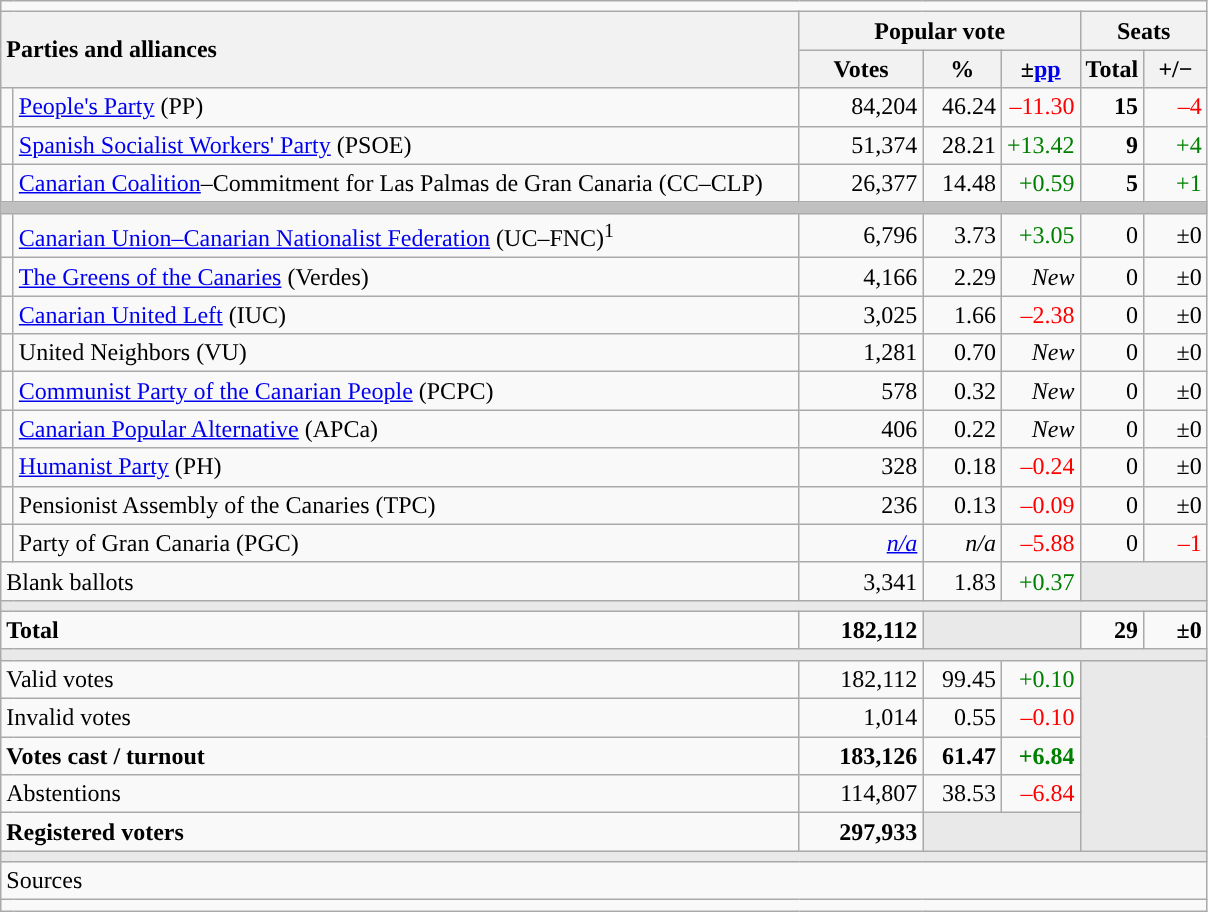<table class="wikitable" style="text-align:right;">
<tr>
<td colspan="7"></td>
</tr>
<tr>
<th style="text-align:left;" rowspan="2" colspan="2" width="525">Parties and alliances</th>
<th colspan="3">Popular vote</th>
<th colspan="2">Seats</th>
</tr>
<tr>
<th width="75">Votes</th>
<th width="45">%</th>
<th width="45">±<a href='#'>pp</a></th>
<th width="35">Total</th>
<th width="35">+/−</th>
</tr>
<tr>
<td width="1" style="color:inherit;background:"></td>
<td align="left"><a href='#'>People's Party</a> (PP)</td>
<td>84,204</td>
<td>46.24</td>
<td style="color:red;">–11.30</td>
<td><strong>15</strong></td>
<td style="color:red;">–4</td>
</tr>
<tr>
<td style="color:inherit;background:"></td>
<td align="left"><a href='#'>Spanish Socialist Workers' Party</a> (PSOE)</td>
<td>51,374</td>
<td>28.21</td>
<td style="color:green;">+13.42</td>
<td><strong>9</strong></td>
<td style="color:green;">+4</td>
</tr>
<tr>
<td style="color:inherit;background:"></td>
<td align="left"><a href='#'>Canarian Coalition</a>–Commitment for Las Palmas de Gran Canaria (CC–CLP)</td>
<td>26,377</td>
<td>14.48</td>
<td style="color:green;">+0.59</td>
<td><strong>5</strong></td>
<td style="color:green;">+1</td>
</tr>
<tr>
<td colspan="7" style="color:inherit;background:#C0C0C0"></td>
</tr>
<tr>
<td style="color:inherit;background:"></td>
<td align="left"><a href='#'>Canarian Union–Canarian Nationalist Federation</a> (UC–FNC)<sup>1</sup></td>
<td>6,796</td>
<td>3.73</td>
<td style="color:green;">+3.05</td>
<td>0</td>
<td>±0</td>
</tr>
<tr>
<td style="color:inherit;background:"></td>
<td align="left"><a href='#'>The Greens of the Canaries</a> (Verdes)</td>
<td>4,166</td>
<td>2.29</td>
<td><em>New</em></td>
<td>0</td>
<td>±0</td>
</tr>
<tr>
<td style="color:inherit;background:"></td>
<td align="left"><a href='#'>Canarian United Left</a> (IUC)</td>
<td>3,025</td>
<td>1.66</td>
<td style="color:red;">–2.38</td>
<td>0</td>
<td>±0</td>
</tr>
<tr>
<td style="color:inherit;background:"></td>
<td align="left">United Neighbors (VU)</td>
<td>1,281</td>
<td>0.70</td>
<td><em>New</em></td>
<td>0</td>
<td>±0</td>
</tr>
<tr>
<td style="color:inherit;background:"></td>
<td align="left"><a href='#'>Communist Party of the Canarian People</a> (PCPC)</td>
<td>578</td>
<td>0.32</td>
<td><em>New</em></td>
<td>0</td>
<td>±0</td>
</tr>
<tr>
<td style="color:inherit;background:"></td>
<td align="left"><a href='#'>Canarian Popular Alternative</a> (APCa)</td>
<td>406</td>
<td>0.22</td>
<td><em>New</em></td>
<td>0</td>
<td>±0</td>
</tr>
<tr>
<td style="color:inherit;background:"></td>
<td align="left"><a href='#'>Humanist Party</a> (PH)</td>
<td>328</td>
<td>0.18</td>
<td style="color:red;">–0.24</td>
<td>0</td>
<td>±0</td>
</tr>
<tr>
<td style="color:inherit;background:"></td>
<td align="left">Pensionist Assembly of the Canaries (TPC)</td>
<td>236</td>
<td>0.13</td>
<td style="color:red;">–0.09</td>
<td>0</td>
<td>±0</td>
</tr>
<tr>
<td style="color:inherit;background:"></td>
<td align="left">Party of Gran Canaria (PGC)</td>
<td><em><a href='#'>n/a</a></em></td>
<td><em>n/a</em></td>
<td style="color:red;">–5.88</td>
<td>0</td>
<td style="color:red;">–1</td>
</tr>
<tr>
<td align="left" colspan="2">Blank ballots</td>
<td>3,341</td>
<td>1.83</td>
<td style="color:green;">+0.37</td>
<td style="color:inherit;background:#E9E9E9" colspan="2"></td>
</tr>
<tr>
<td colspan="7" style="color:inherit;background:#E9E9E9"></td>
</tr>
<tr style="font-weight:bold;">
<td align="left" colspan="2">Total</td>
<td>182,112</td>
<td bgcolor="#E9E9E9" colspan="2"></td>
<td>29</td>
<td>±0</td>
</tr>
<tr>
<td colspan="7" style="color:inherit;background:#E9E9E9"></td>
</tr>
<tr>
<td align="left" colspan="2">Valid votes</td>
<td>182,112</td>
<td>99.45</td>
<td style="color:green;">+0.10</td>
<td bgcolor="#E9E9E9" colspan="2" rowspan="5"></td>
</tr>
<tr>
<td align="left" colspan="2">Invalid votes</td>
<td>1,014</td>
<td>0.55</td>
<td style="color:red;">–0.10</td>
</tr>
<tr style="font-weight:bold;">
<td align="left" colspan="2">Votes cast / turnout</td>
<td>183,126</td>
<td>61.47</td>
<td style="color:green;">+6.84</td>
</tr>
<tr>
<td align="left" colspan="2">Abstentions</td>
<td>114,807</td>
<td>38.53</td>
<td style="color:red;">–6.84</td>
</tr>
<tr style="font-weight:bold;">
<td align="left" colspan="2">Registered voters</td>
<td>297,933</td>
<td bgcolor="#E9E9E9" colspan="2"></td>
</tr>
<tr>
<td colspan="7" style="color:inherit;background:#E9E9E9"></td>
</tr>
<tr>
<td align="left" colspan="7">Sources</td>
</tr>
<tr>
<td colspan="7" style="text-align:left; max-width:790px;"></td>
</tr>
</table>
